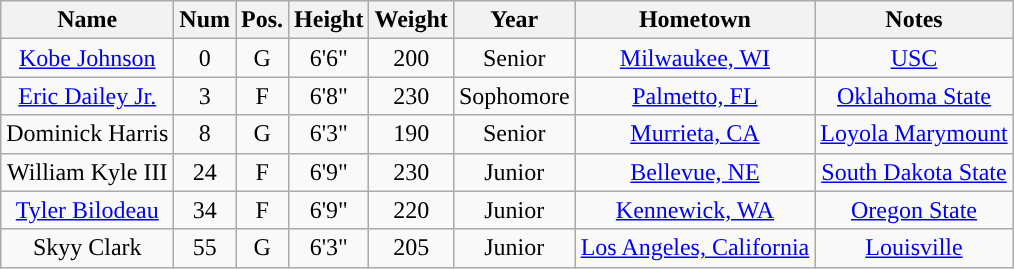<table class="wikitable sortable sortable" style="text-align: center">
<tr align=center>
<th>Name</th>
<th>Num</th>
<th>Pos.</th>
<th>Height</th>
<th>Weight</th>
<th>Year</th>
<th>Hometown</th>
<th>Notes</th>
</tr>
<tr>
<td><a href='#'>Kobe Johnson</a></td>
<td>0</td>
<td>G</td>
<td>6'6"</td>
<td>200</td>
<td>Senior</td>
<td><a href='#'>Milwaukee, WI</a></td>
<td><a href='#'>USC</a></td>
</tr>
<tr>
<td><a href='#'>Eric Dailey Jr.</a></td>
<td>3</td>
<td>F</td>
<td>6'8"</td>
<td>230</td>
<td>Sophomore</td>
<td><a href='#'>Palmetto, FL</a></td>
<td><a href='#'>Oklahoma State</a></td>
</tr>
<tr>
<td>Dominick Harris</td>
<td>8</td>
<td>G</td>
<td>6'3"</td>
<td>190</td>
<td> Senior</td>
<td><a href='#'>Murrieta, CA</a></td>
<td><a href='#'>Loyola Marymount</a></td>
</tr>
<tr>
<td>William Kyle III</td>
<td>24</td>
<td>F</td>
<td>6'9"</td>
<td>230</td>
<td>Junior</td>
<td><a href='#'>Bellevue, NE</a></td>
<td><a href='#'>South Dakota State</a></td>
</tr>
<tr>
<td><a href='#'>Tyler Bilodeau</a></td>
<td>34</td>
<td>F</td>
<td>6'9"</td>
<td>220</td>
<td>Junior</td>
<td><a href='#'>Kennewick, WA</a></td>
<td><a href='#'>Oregon State</a></td>
</tr>
<tr>
<td>Skyy Clark</td>
<td>55</td>
<td>G</td>
<td>6'3"</td>
<td>205</td>
<td>Junior</td>
<td><a href='#'>Los Angeles, California</a></td>
<td><a href='#'>Louisville</a></td>
</tr>
</table>
